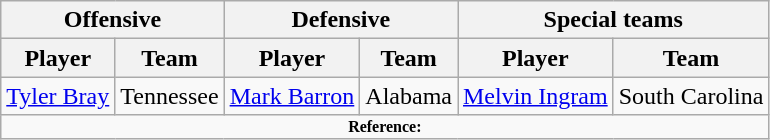<table class="wikitable" border="1">
<tr>
<th colspan="2">Offensive</th>
<th colspan="2">Defensive</th>
<th colspan="2">Special teams</th>
</tr>
<tr>
<th>Player</th>
<th>Team</th>
<th>Player</th>
<th>Team</th>
<th>Player</th>
<th>Team</th>
</tr>
<tr>
<td><a href='#'>Tyler Bray</a></td>
<td>Tennessee</td>
<td><a href='#'>Mark Barron</a></td>
<td>Alabama</td>
<td><a href='#'>Melvin Ingram</a></td>
<td>South Carolina</td>
</tr>
<tr>
<td colspan="6" style="font-size: 8pt" align="center"><strong>Reference:</strong></td>
</tr>
</table>
